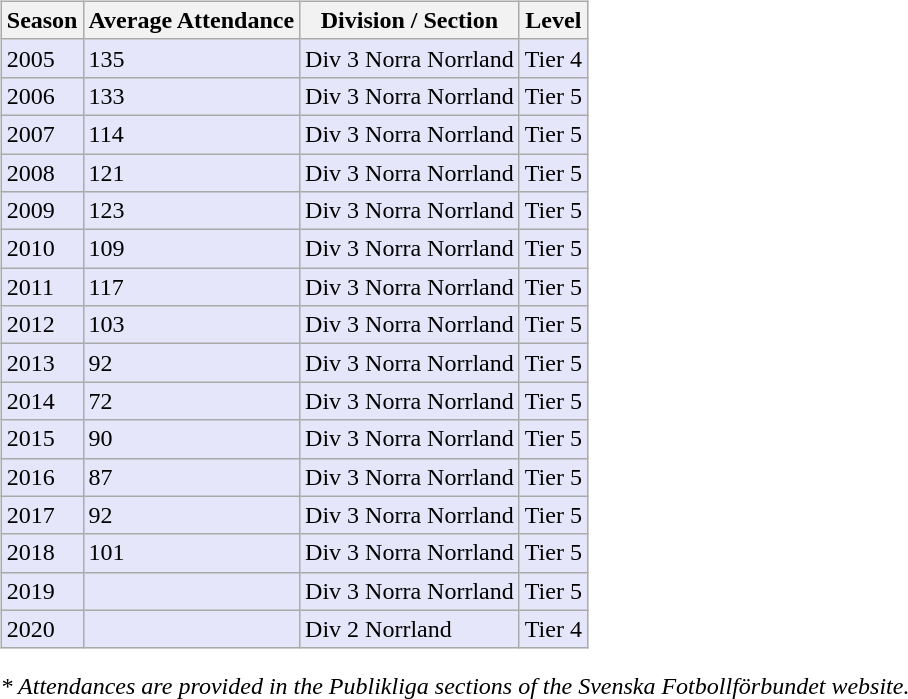<table>
<tr>
<td valign="top" width=0%><br><table class="wikitable">
<tr style="background:#f0f6fa;">
<th><strong>Season</strong></th>
<th><strong>Average Attendance</strong></th>
<th><strong>Division / Section</strong></th>
<th><strong>Level</strong></th>
</tr>
<tr>
<td style="background:#E6E6FA;">2005</td>
<td style="background:#E6E6FA;">135</td>
<td style="background:#E6E6FA;">Div 3 Norra Norrland</td>
<td style="background:#E6E6FA;">Tier 4</td>
</tr>
<tr>
<td style="background:#E6E6FA;">2006</td>
<td style="background:#E6E6FA;">133</td>
<td style="background:#E6E6FA;">Div 3 Norra Norrland</td>
<td style="background:#E6E6FA;">Tier 5</td>
</tr>
<tr>
<td style="background:#E6E6FA;">2007</td>
<td style="background:#E6E6FA;">114</td>
<td style="background:#E6E6FA;">Div 3 Norra Norrland</td>
<td style="background:#E6E6FA;">Tier 5</td>
</tr>
<tr>
<td style="background:#E6E6FA;">2008</td>
<td style="background:#E6E6FA;">121</td>
<td style="background:#E6E6FA;">Div 3 Norra Norrland</td>
<td style="background:#E6E6FA;">Tier 5</td>
</tr>
<tr>
<td style="background:#E6E6FA;">2009</td>
<td style="background:#E6E6FA;">123</td>
<td style="background:#E6E6FA;">Div 3 Norra Norrland</td>
<td style="background:#E6E6FA;">Tier 5</td>
</tr>
<tr>
<td style="background:#E6E6FA;">2010</td>
<td style="background:#E6E6FA;">109</td>
<td style="background:#E6E6FA;">Div 3 Norra Norrland</td>
<td style="background:#E6E6FA;">Tier 5</td>
</tr>
<tr>
<td style="background:#E6E6FA;">2011</td>
<td style="background:#E6E6FA;">117</td>
<td style="background:#E6E6FA;">Div 3 Norra Norrland</td>
<td style="background:#E6E6FA;">Tier 5</td>
</tr>
<tr>
<td style="background:#E6E6FA;">2012</td>
<td style="background:#E6E6FA;">103</td>
<td style="background:#E6E6FA;">Div 3 Norra Norrland</td>
<td style="background:#E6E6FA;">Tier 5</td>
</tr>
<tr>
<td style="background:#E6E6FA;">2013</td>
<td style="background:#E6E6FA;">92</td>
<td style="background:#E6E6FA;">Div 3 Norra Norrland</td>
<td style="background:#E6E6FA;">Tier 5</td>
</tr>
<tr>
<td style="background:#E6E6FA;">2014</td>
<td style="background:#E6E6FA;">72</td>
<td style="background:#E6E6FA;">Div 3 Norra Norrland</td>
<td style="background:#E6E6FA;">Tier 5</td>
</tr>
<tr>
<td style="background:#E6E6FA;">2015</td>
<td style="background:#E6E6FA;">90</td>
<td style="background:#E6E6FA;">Div 3 Norra Norrland</td>
<td style="background:#E6E6FA;">Tier 5</td>
</tr>
<tr>
<td style="background:#E6E6FA;">2016</td>
<td style="background:#E6E6FA;">87</td>
<td style="background:#E6E6FA;">Div 3 Norra Norrland</td>
<td style="background:#E6E6FA;">Tier 5</td>
</tr>
<tr>
<td style="background:#E6E6FA;">2017</td>
<td style="background:#E6E6FA;">92</td>
<td style="background:#E6E6FA;">Div 3 Norra Norrland</td>
<td style="background:#E6E6FA;">Tier 5</td>
</tr>
<tr>
<td style="background:#E6E6FA;">2018</td>
<td style="background:#E6E6FA;">101</td>
<td style="background:#E6E6FA;">Div 3 Norra Norrland</td>
<td style="background:#E6E6FA;">Tier 5</td>
</tr>
<tr>
<td style="background:#E6E6FA;">2019</td>
<td style="background:#E6E6FA;"></td>
<td style="background:#E6E6FA;">Div 3 Norra Norrland</td>
<td style="background:#E6E6FA;">Tier 5</td>
</tr>
<tr>
<td style="background:#E6E6FA;">2020</td>
<td style="background:#E6E6FA;"></td>
<td style="background:#E6E6FA;">Div 2 Norrland</td>
<td style="background:#E6E6FA;">Tier 4</td>
</tr>
</table>
<em>* Attendances are provided in the Publikliga sections of the Svenska Fotbollförbundet website.</em> </td>
</tr>
</table>
